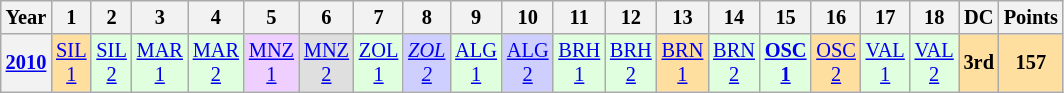<table class="wikitable" style="text-align:center; font-size:85%">
<tr>
<th>Year</th>
<th>1</th>
<th>2</th>
<th>3</th>
<th>4</th>
<th>5</th>
<th>6</th>
<th>7</th>
<th>8</th>
<th>9</th>
<th>10</th>
<th>11</th>
<th>12</th>
<th>13</th>
<th>14</th>
<th>15</th>
<th>16</th>
<th>17</th>
<th>18</th>
<th>DC</th>
<th>Points</th>
</tr>
<tr>
<th><a href='#'>2010</a></th>
<td style="background:#FFDF9F;"><a href='#'>SIL<br>1</a><br></td>
<td style="background:#DFFFDF;"><a href='#'>SIL<br>2</a><br></td>
<td style="background:#DFFFDF;"><a href='#'>MAR<br>1</a><br></td>
<td style="background:#DFFFDF;"><a href='#'>MAR<br>2</a><br></td>
<td style="background:#EFCFFF;"><a href='#'>MNZ<br>1</a><br></td>
<td style="background:#DFDFDF;"><a href='#'>MNZ<br>2</a><br></td>
<td style="background:#DFFFDF;"><a href='#'>ZOL<br>1</a><br></td>
<td style="background:#CFCFFF;"><em><a href='#'>ZOL<br>2</a></em><br></td>
<td style="background:#DFFFDF;"><a href='#'>ALG<br>1</a><br></td>
<td style="background:#CFCFFF;"><a href='#'>ALG<br>2</a><br></td>
<td style="background:#DFFFDF;"><a href='#'>BRH<br>1</a><br></td>
<td style="background:#DFFFDF;"><a href='#'>BRH<br>2</a><br></td>
<td style="background:#FFDF9F;"><a href='#'>BRN<br>1</a><br></td>
<td style="background:#DFFFDF;"><a href='#'>BRN<br>2</a><br></td>
<td style="background:#DFFFDF;"><strong><a href='#'>OSC<br>1</a></strong><br></td>
<td style="background:#FFDF9F;"><a href='#'>OSC<br>2</a><br></td>
<td style="background:#DFFFDF;"><a href='#'>VAL<br>1</a><br></td>
<td style="background:#DFFFDF;"><a href='#'>VAL<br>2</a><br></td>
<td style="background:#FFDF9F;"><strong>3rd</strong></td>
<td style="background:#FFDF9F;"><strong>157</strong></td>
</tr>
</table>
